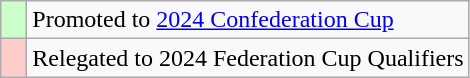<table class="wikitable" style="text-align: left;">
<tr>
<td width="10px" bgcolor="#ccffcc"></td>
<td>Promoted to <a href='#'>2024 Confederation Cup</a></td>
</tr>
<tr>
<td width="10px" bgcolor="#ffcccc"></td>
<td>Relegated to 2024 Federation Cup Qualifiers</td>
</tr>
</table>
